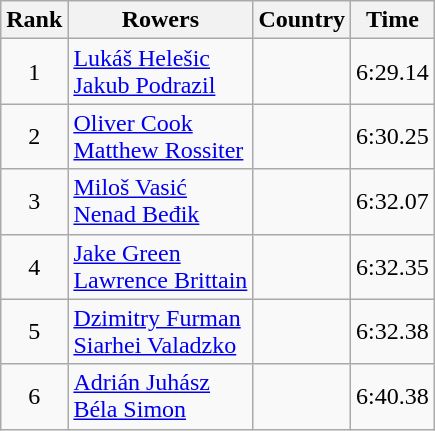<table class="wikitable" style="text-align:center">
<tr>
<th>Rank</th>
<th>Rowers</th>
<th>Country</th>
<th>Time</th>
</tr>
<tr>
<td>1</td>
<td align="left"><a href='#'>Lukáš Helešic</a><br><a href='#'>Jakub Podrazil</a></td>
<td align="left"></td>
<td>6:29.14</td>
</tr>
<tr>
<td>2</td>
<td align="left"><a href='#'>Oliver Cook</a><br><a href='#'>Matthew Rossiter</a></td>
<td align="left"></td>
<td>6:30.25</td>
</tr>
<tr>
<td>3</td>
<td align="left"><a href='#'>Miloš Vasić</a><br><a href='#'>Nenad Beđik</a></td>
<td align="left"></td>
<td>6:32.07</td>
</tr>
<tr>
<td>4</td>
<td align="left"><a href='#'>Jake Green</a><br><a href='#'>Lawrence Brittain</a></td>
<td align="left"></td>
<td>6:32.35</td>
</tr>
<tr>
<td>5</td>
<td align="left"><a href='#'>Dzimitry Furman</a><br><a href='#'>Siarhei Valadzko</a></td>
<td align="left"></td>
<td>6:32.38</td>
</tr>
<tr>
<td>6</td>
<td align="left"><a href='#'>Adrián Juhász</a><br><a href='#'>Béla Simon</a></td>
<td align="left"></td>
<td>6:40.38</td>
</tr>
</table>
